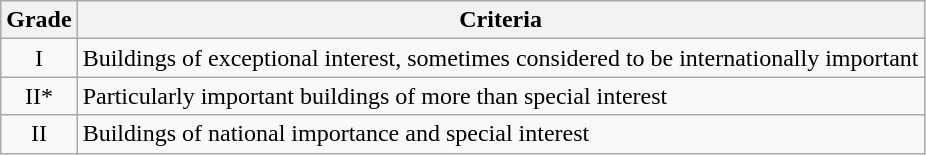<table class="wikitable">
<tr>
<th>Grade</th>
<th>Criteria</th>
</tr>
<tr>
<td align="center" >I</td>
<td>Buildings of exceptional interest, sometimes considered to be internationally important</td>
</tr>
<tr>
<td align="center" >II*</td>
<td>Particularly important buildings of more than special interest</td>
</tr>
<tr>
<td align="center" >II</td>
<td>Buildings of national importance and special interest</td>
</tr>
</table>
